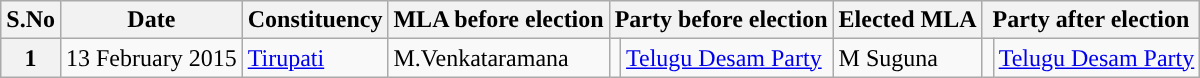<table class="wikitable sortable">
<tr>
<th>S.No</th>
<th>Date</th>
<th>Constituency</th>
<th>MLA before election</th>
<th colspan="2">Party before election</th>
<th>Elected MLA</th>
<th colspan="2">Party after election</th>
</tr>
<tr>
<th>1</th>
<td>13 February 2015</td>
<td><a href='#'>Tirupati</a></td>
<td>M.Venkataramana</td>
<td></td>
<td><a href='#'>Telugu Desam Party</a></td>
<td>M Suguna</td>
<td></td>
<td><a href='#'>Telugu Desam Party</a></td>
</tr>
</table>
